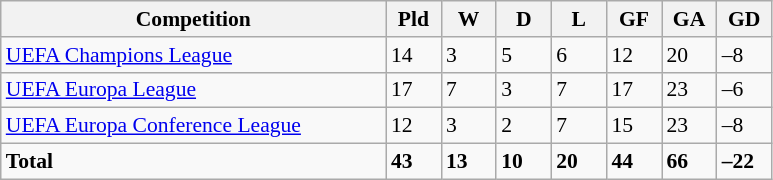<table class="wikitable"  style="font-size:90%; text-align:left;">
<tr>
<th width="250">Competition</th>
<th width="30">Pld</th>
<th width="30">W</th>
<th width="30">D</th>
<th width="30">L</th>
<th width="30">GF</th>
<th width="30">GA</th>
<th width="30">GD</th>
</tr>
<tr>
<td><a href='#'>UEFA Champions League</a></td>
<td>14</td>
<td>3</td>
<td>5</td>
<td>6</td>
<td>12</td>
<td>20</td>
<td>–8</td>
</tr>
<tr>
<td><a href='#'>UEFA Europa League</a></td>
<td>17</td>
<td>7</td>
<td>3</td>
<td>7</td>
<td>17</td>
<td>23</td>
<td>–6</td>
</tr>
<tr>
<td><a href='#'>UEFA Europa Conference League</a></td>
<td>12</td>
<td>3</td>
<td>2</td>
<td>7</td>
<td>15</td>
<td>23</td>
<td>–8</td>
</tr>
<tr>
<td><strong>Total</strong></td>
<td><strong>43</strong></td>
<td><strong>13</strong></td>
<td><strong>10</strong></td>
<td><strong>20</strong></td>
<td><strong>44</strong></td>
<td><strong>66</strong></td>
<td><strong>–22</strong></td>
</tr>
</table>
